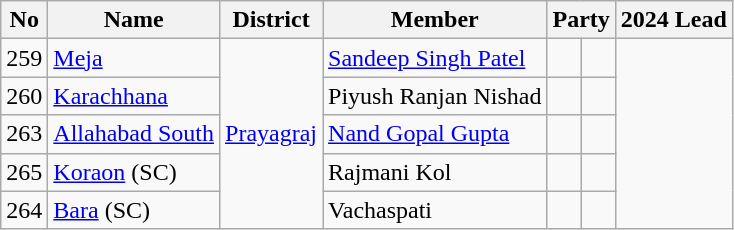<table class="wikitable sortable">
<tr>
<th>No</th>
<th>Name</th>
<th>District</th>
<th>Member</th>
<th colspan="2">Party</th>
<th colspan="2">2024 Lead</th>
</tr>
<tr>
<td>259</td>
<td><a href='#'>Meja</a></td>
<td rowspan="5"><a href='#'>Prayagraj</a></td>
<td><a href='#'>Sandeep Singh Patel</a></td>
<td></td>
<td></td>
</tr>
<tr>
<td>260</td>
<td><a href='#'>Karachhana</a></td>
<td>Piyush Ranjan Nishad</td>
<td></td>
<td></td>
</tr>
<tr>
<td>263</td>
<td><a href='#'>Allahabad South</a></td>
<td><a href='#'>Nand Gopal Gupta</a></td>
<td></td>
<td></td>
</tr>
<tr>
<td>265</td>
<td><a href='#'>Koraon</a> (SC)</td>
<td>Rajmani Kol</td>
<td></td>
<td></td>
</tr>
<tr>
<td>264</td>
<td><a href='#'>Bara</a> (SC)</td>
<td>Vachaspati</td>
<td></td>
<td></td>
</tr>
</table>
